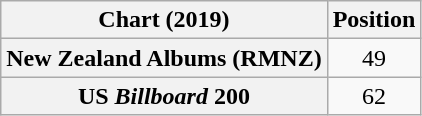<table class="wikitable sortable plainrowheaders" style="text-align:center">
<tr>
<th scope="col">Chart (2019)</th>
<th scope="col">Position</th>
</tr>
<tr>
<th scope="row">New Zealand Albums (RMNZ)</th>
<td>49</td>
</tr>
<tr>
<th scope="row">US <em>Billboard</em> 200</th>
<td>62</td>
</tr>
</table>
